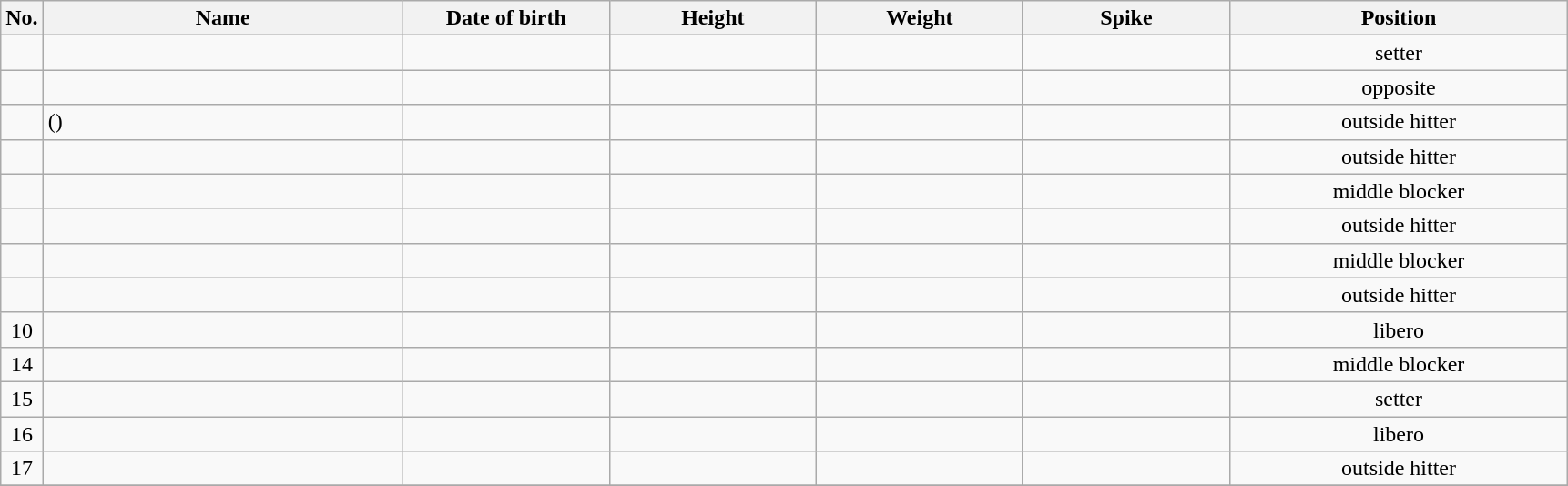<table class="wikitable sortable" style="font-size:100%; text-align:center;">
<tr>
<th>No.</th>
<th style="width:16em">Name</th>
<th style="width:9em">Date of birth</th>
<th style="width:9em">Height</th>
<th style="width:9em">Weight</th>
<th style="width:9em">Spike</th>
<th style="width:15em">Position</th>
</tr>
<tr>
<td></td>
<td align=left> </td>
<td align=right></td>
<td></td>
<td></td>
<td></td>
<td>setter</td>
</tr>
<tr>
<td></td>
<td align=left> </td>
<td align=right></td>
<td></td>
<td></td>
<td></td>
<td>opposite</td>
</tr>
<tr>
<td></td>
<td align=left>  ()</td>
<td align=right></td>
<td></td>
<td></td>
<td></td>
<td>outside hitter</td>
</tr>
<tr>
<td></td>
<td align=left> </td>
<td align=right></td>
<td></td>
<td></td>
<td></td>
<td>outside hitter</td>
</tr>
<tr>
<td></td>
<td align=left> </td>
<td align=right></td>
<td></td>
<td></td>
<td></td>
<td>middle blocker</td>
</tr>
<tr>
<td></td>
<td align=left> </td>
<td align=right></td>
<td></td>
<td></td>
<td></td>
<td>outside hitter</td>
</tr>
<tr>
<td></td>
<td align=left> </td>
<td align=right></td>
<td></td>
<td></td>
<td></td>
<td>middle blocker</td>
</tr>
<tr>
<td></td>
<td align=left> </td>
<td align=right></td>
<td></td>
<td></td>
<td></td>
<td>outside hitter</td>
</tr>
<tr>
<td>10</td>
<td align=left> </td>
<td align=right></td>
<td></td>
<td></td>
<td></td>
<td>libero</td>
</tr>
<tr>
<td>14</td>
<td align=left> </td>
<td align=right></td>
<td></td>
<td></td>
<td></td>
<td>middle blocker</td>
</tr>
<tr>
<td>15</td>
<td align=left> </td>
<td align=right></td>
<td></td>
<td></td>
<td></td>
<td>setter</td>
</tr>
<tr>
<td>16</td>
<td align=left> </td>
<td align=right></td>
<td></td>
<td></td>
<td></td>
<td>libero</td>
</tr>
<tr>
<td>17</td>
<td align=left> </td>
<td align=right></td>
<td></td>
<td></td>
<td></td>
<td>outside hitter</td>
</tr>
<tr>
</tr>
</table>
